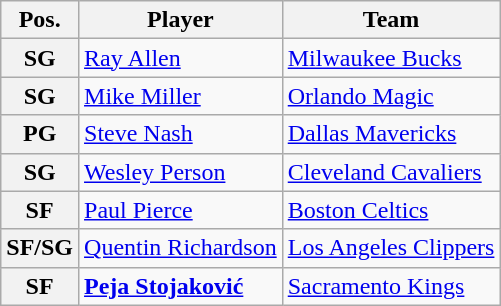<table class="wikitable">
<tr>
<th>Pos.</th>
<th>Player</th>
<th>Team</th>
</tr>
<tr>
<th>SG</th>
<td><a href='#'>Ray Allen</a></td>
<td><a href='#'>Milwaukee Bucks</a></td>
</tr>
<tr>
<th>SG</th>
<td><a href='#'>Mike Miller</a></td>
<td><a href='#'>Orlando Magic</a></td>
</tr>
<tr>
<th>PG</th>
<td><a href='#'>Steve Nash</a></td>
<td><a href='#'>Dallas Mavericks</a></td>
</tr>
<tr>
<th>SG</th>
<td><a href='#'>Wesley Person</a></td>
<td><a href='#'>Cleveland Cavaliers</a></td>
</tr>
<tr>
<th>SF</th>
<td><a href='#'>Paul Pierce</a></td>
<td><a href='#'>Boston Celtics</a></td>
</tr>
<tr>
<th>SF/SG</th>
<td><a href='#'>Quentin Richardson</a></td>
<td><a href='#'>Los Angeles Clippers</a></td>
</tr>
<tr>
<th>SF</th>
<td><strong><a href='#'>Peja Stojaković</a></strong></td>
<td><a href='#'>Sacramento Kings</a></td>
</tr>
</table>
